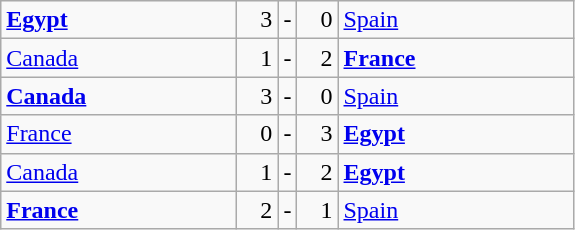<table class="wikitable">
<tr>
<td width=150> <strong><a href='#'>Egypt</a></strong></td>
<td width=20 align="right">3</td>
<td>-</td>
<td width=20 align="right">0</td>
<td width=150> <a href='#'>Spain</a></td>
</tr>
<tr>
<td> <a href='#'>Canada</a></td>
<td align="right">1</td>
<td>-</td>
<td align="right">2</td>
<td> <strong><a href='#'>France</a></strong></td>
</tr>
<tr>
<td> <strong><a href='#'>Canada</a></strong></td>
<td align="right">3</td>
<td>-</td>
<td align="right">0</td>
<td> <a href='#'>Spain</a></td>
</tr>
<tr>
<td> <a href='#'>France</a></td>
<td align="right">0</td>
<td>-</td>
<td align="right">3</td>
<td> <strong><a href='#'>Egypt</a></strong></td>
</tr>
<tr>
<td> <a href='#'>Canada</a></td>
<td align="right">1</td>
<td>-</td>
<td align="right">2</td>
<td> <strong><a href='#'>Egypt</a></strong></td>
</tr>
<tr>
<td> <strong><a href='#'>France</a></strong></td>
<td align="right">2</td>
<td>-</td>
<td align="right">1</td>
<td> <a href='#'>Spain</a></td>
</tr>
</table>
